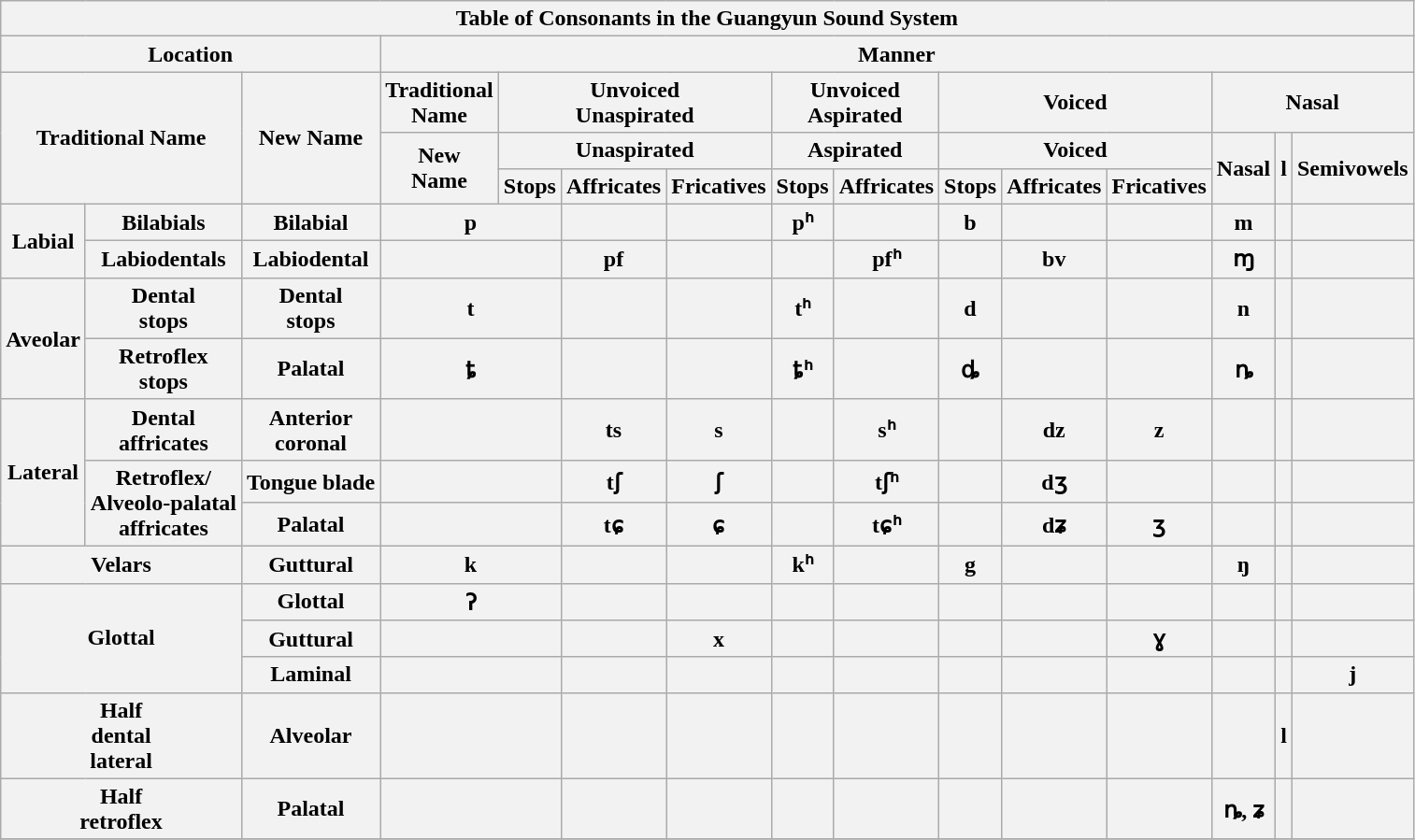<table class="wikitable">
<tr>
<th colspan=15>Table of Consonants in the Guangyun Sound System</th>
</tr>
<tr>
<th colspan=3>Location</th>
<th colspan=12>Manner</th>
</tr>
<tr>
<th rowspan=3 colspan=2>Traditional Name</th>
<th rowspan=3>New Name</th>
<th>Traditional<br>Name</th>
<th colspan=3>Unvoiced<br>Unaspirated</th>
<th colspan=2>Unvoiced<br>Aspirated</th>
<th colspan=3>Voiced</th>
<th colspan=3>Nasal</th>
</tr>
<tr>
<th rowspan=2>New<br>Name</th>
<th colspan=3>Unaspirated</th>
<th colspan=2>Aspirated</th>
<th colspan=3>Voiced</th>
<th rowspan=2>Nasal</th>
<th rowspan=2>l</th>
<th rowspan=2>Semivowels</th>
</tr>
<tr>
<th>Stops</th>
<th>Affricates</th>
<th>Fricatives</th>
<th>Stops</th>
<th>Affricates</th>
<th>Stops</th>
<th>Affricates</th>
<th>Fricatives</th>
</tr>
<tr>
<th rowspan=2>Labial</th>
<th>Bilabials</th>
<th>Bilabial</th>
<th colspan=2>p</th>
<th> </th>
<th> </th>
<th>pʰ</th>
<th> </th>
<th>b</th>
<th> </th>
<th> </th>
<th>m</th>
<th> </th>
<th> </th>
</tr>
<tr>
<th>Labiodentals</th>
<th>Labiodental</th>
<th colspan=2> </th>
<th>pf</th>
<th> </th>
<th> </th>
<th>pfʰ</th>
<th> </th>
<th>bv</th>
<th> </th>
<th>ɱ</th>
<th> </th>
<th> </th>
</tr>
<tr>
<th rowspan=2>Aveolar</th>
<th>Dental<br>stops</th>
<th>Dental<br>stops</th>
<th colspan=2>t</th>
<th> </th>
<th> </th>
<th>tʰ</th>
<th> </th>
<th>d</th>
<th> </th>
<th> </th>
<th>n</th>
<th> </th>
<th> </th>
</tr>
<tr>
<th>Retroflex<br>stops</th>
<th>Palatal</th>
<th colspan=2>ȶ</th>
<th> </th>
<th> </th>
<th>ȶʰ</th>
<th> </th>
<th>ȡ</th>
<th> </th>
<th> </th>
<th>ȵ</th>
<th> </th>
<th> </th>
</tr>
<tr>
<th rowspan=3>Lateral</th>
<th>Dental<br>affricates</th>
<th>Anterior<br>coronal</th>
<th colspan=2> </th>
<th>ts</th>
<th>s</th>
<th> </th>
<th>sʰ</th>
<th> </th>
<th>dz</th>
<th>z</th>
<th> </th>
<th> </th>
<th> </th>
</tr>
<tr>
<th rowspan=2>Retroflex/<br>Alveolo-palatal<br>affricates</th>
<th>Tongue blade</th>
<th colspan=2> </th>
<th>tʃ</th>
<th>ʃ</th>
<th> </th>
<th>tʃʰ</th>
<th> </th>
<th>dʒ</th>
<th> </th>
<th> </th>
<th> </th>
<th> </th>
</tr>
<tr>
<th>Palatal</th>
<th colspan=2> </th>
<th>tɕ</th>
<th>ɕ</th>
<th> </th>
<th>tɕʰ</th>
<th> </th>
<th>dʑ</th>
<th>ʒ</th>
<th> </th>
<th> </th>
<th> </th>
</tr>
<tr>
<th colspan=2>Velars</th>
<th>Guttural</th>
<th colspan=2>k</th>
<th> </th>
<th> </th>
<th>kʰ</th>
<th> </th>
<th>g</th>
<th> </th>
<th> </th>
<th>ŋ</th>
<th> </th>
<th> </th>
</tr>
<tr>
<th colspan=2 rowspan=3>Glottal</th>
<th>Glottal</th>
<th colspan=2>ʔ</th>
<th> </th>
<th> </th>
<th> </th>
<th> </th>
<th> </th>
<th> </th>
<th> </th>
<th> </th>
<th> </th>
<th> </th>
</tr>
<tr>
<th>Guttural</th>
<th colspan=2> </th>
<th> </th>
<th>x</th>
<th> </th>
<th> </th>
<th> </th>
<th> </th>
<th>ɣ</th>
<th> </th>
<th> </th>
<th> </th>
</tr>
<tr>
<th>Laminal</th>
<th colspan=2> </th>
<th> </th>
<th> </th>
<th> </th>
<th> </th>
<th> </th>
<th> </th>
<th> </th>
<th> </th>
<th> </th>
<th>j</th>
</tr>
<tr>
<th colspan=2>Half<br>dental<br>lateral</th>
<th>Alveolar</th>
<th colspan=2> </th>
<th> </th>
<th> </th>
<th> </th>
<th> </th>
<th> </th>
<th> </th>
<th> </th>
<th> </th>
<th>l</th>
<th> </th>
</tr>
<tr>
<th colspan=2>Half<br>retroflex</th>
<th>Palatal</th>
<th colspan=2> </th>
<th> </th>
<th> </th>
<th> </th>
<th> </th>
<th> </th>
<th> </th>
<th> </th>
<th>ȵ, ʑ</th>
<th> </th>
<th> </th>
</tr>
<tr>
</tr>
</table>
